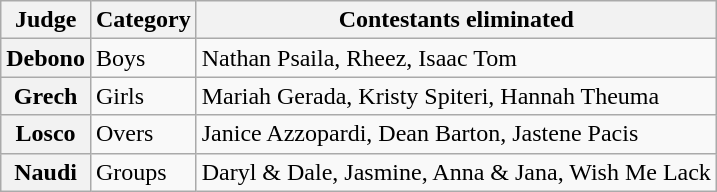<table class="wikitable plainrowheaders">
<tr>
<th>Judge</th>
<th>Category</th>
<th>Contestants eliminated</th>
</tr>
<tr>
<th scope="row">Debono</th>
<td>Boys</td>
<td>Nathan Psaila, Rheez, Isaac Tom</td>
</tr>
<tr>
<th scope="row">Grech</th>
<td>Girls</td>
<td>Mariah Gerada, Kristy Spiteri, Hannah Theuma</td>
</tr>
<tr>
<th scope="row">Losco</th>
<td>Overs</td>
<td>Janice Azzopardi, Dean Barton, Jastene Pacis</td>
</tr>
<tr>
<th scope="row">Naudi</th>
<td>Groups</td>
<td>Daryl & Dale, Jasmine, Anna & Jana, Wish Me Lack</td>
</tr>
</table>
